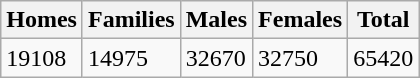<table class="wikitable">
<tr>
<th>Homes</th>
<th>Families</th>
<th>Males</th>
<th>Females</th>
<th>Total</th>
</tr>
<tr>
<td>19108</td>
<td>14975</td>
<td>32670</td>
<td>32750</td>
<td>65420</td>
</tr>
</table>
